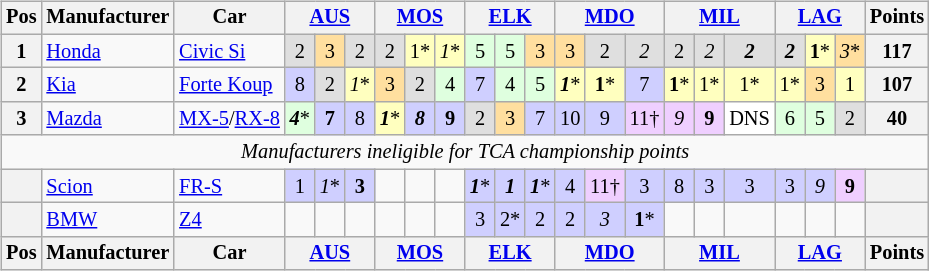<table>
<tr>
<td><br><table class="wikitable" style="font-size:85%; text-align:center">
<tr valign="top">
<th valign="middle">Pos</th>
<th valign="middle">Manufacturer</th>
<th valign="middle">Car</th>
<th colspan=3><a href='#'>AUS</a></th>
<th colspan=3><a href='#'>MOS</a></th>
<th colspan=3><a href='#'>ELK</a></th>
<th colspan=3><a href='#'>MDO</a></th>
<th colspan=3><a href='#'>MIL</a></th>
<th colspan=3><a href='#'>LAG</a></th>
<th valign="middle">Points</th>
</tr>
<tr>
<th>1</th>
<td align="left"> <a href='#'>Honda</a></td>
<td align="left"><a href='#'>Civic Si</a></td>
<td style="background:#DFDFDF;">2</td>
<td style="background:#FFDF9F;">3</td>
<td style="background:#DFDFDF;">2</td>
<td style="background:#DFDFDF;">2</td>
<td style="background:#FFFFBF;">1*</td>
<td style="background:#FFFFBF;"><em>1</em>*</td>
<td style="background:#DFFFDF;">5</td>
<td style="background:#DFFFDF;">5</td>
<td style="background:#FFDF9F;">3</td>
<td style="background:#FFDF9F;">3</td>
<td style="background:#DFDFDF;">2</td>
<td style="background:#DFDFDF;"><em>2</em></td>
<td style="background:#DFDFDF;">2</td>
<td style="background:#DFDFDF;"><em>2</em></td>
<td style="background:#DFDFDF;"><strong><em>2</em></strong></td>
<td style="background:#DFDFDF;"><strong><em>2</em></strong></td>
<td style="background:#FFFFBF;"><strong>1</strong>*</td>
<td style="background:#FFDF9F;"><em>3</em>*</td>
<th>117</th>
</tr>
<tr>
<th>2</th>
<td align="left"> <a href='#'>Kia</a></td>
<td align="left"><a href='#'>Forte Koup</a></td>
<td style="background:#CFCFFF;">8</td>
<td style="background:#DFDFDF;">2</td>
<td style="background:#FFFFBF;"><em>1</em>*</td>
<td style="background:#FFDF9F;">3</td>
<td style="background:#DFDFDF;">2</td>
<td style="background:#DFFFDF;">4</td>
<td style="background:#CFCFFF;">7</td>
<td style="background:#DFFFDF;">4</td>
<td style="background:#DFFFDF;">5</td>
<td style="background:#FFFFBF;"><strong><em>1</em></strong>*</td>
<td style="background:#FFFFBF;"><strong>1</strong>*</td>
<td style="background:#CFCFFF;">7</td>
<td style="background:#FFFFBF;"><strong>1</strong>*</td>
<td style="background:#FFFFBF;">1*</td>
<td style="background:#FFFFBF;">1*</td>
<td style="background:#FFFFBF;">1*</td>
<td style="background:#FFDF9F;">3</td>
<td style="background:#FFFFBF;">1</td>
<th>107</th>
</tr>
<tr>
<th>3</th>
<td align="left"> <a href='#'>Mazda</a></td>
<td align="left"><a href='#'>MX-5</a>/<a href='#'>RX-8</a></td>
<td style="background:#DFFFDF;"><strong><em>4</em></strong>*</td>
<td style="background:#CFCFFF;"><strong>7</strong></td>
<td style="background:#CFCFFF;">8</td>
<td style="background:#FFFFBF;"><strong><em>1</em></strong>*</td>
<td style="background:#CFCFFF;"><strong><em>8</em></strong></td>
<td style="background:#CFCFFF;"><strong>9</strong></td>
<td style="background:#DFDFDF;">2</td>
<td style="background:#FFDF9F;">3</td>
<td style="background:#CFCFFF;">7</td>
<td style="background:#CFCFFF;">10</td>
<td style="background:#CFCFFF;">9</td>
<td style="background:#EFCFFF;">11†</td>
<td style="background:#EFCFFF;"><em>9</em></td>
<td style="background:#EFCFFF;"><strong>9</strong></td>
<td style="background:#FFFFFF;">DNS</td>
<td style="background:#DFFFDF;">6</td>
<td style="background:#DFFFDF;">5</td>
<td style="background:#DFDFDF;">2</td>
<th>40</th>
</tr>
<tr>
<td colspan=22 align=center><em>Manufacturers ineligible for TCA championship points</em></td>
</tr>
<tr>
<th></th>
<td align="left"> <a href='#'>Scion</a></td>
<td align="left"><a href='#'>FR-S</a></td>
<td style="background:#CFCFFF;">1</td>
<td style="background:#CFCFFF;"><em>1</em>*</td>
<td style="background:#CFCFFF;"><strong>3</strong></td>
<td></td>
<td></td>
<td></td>
<td style="background:#CFCFFF;"><strong><em>1</em></strong>*</td>
<td style="background:#CFCFFF;"><strong><em>1</em></strong></td>
<td style="background:#CFCFFF;"><strong><em>1</em></strong>*</td>
<td style="background:#CFCFFF;">4</td>
<td style="background:#EFCFFF;">11†</td>
<td style="background:#CFCFFF;">3</td>
<td style="background:#CFCFFF;">8</td>
<td style="background:#CFCFFF;">3</td>
<td style="background:#CFCFFF;">3</td>
<td style="background:#CFCFFF;">3</td>
<td style="background:#CFCFFF;"><em>9</em></td>
<td style="background:#EFCFFF;"><strong>9</strong></td>
<th></th>
</tr>
<tr>
<th></th>
<td align="left"> <a href='#'>BMW</a></td>
<td align="left"><a href='#'>Z4</a></td>
<td></td>
<td></td>
<td></td>
<td></td>
<td></td>
<td></td>
<td style="background:#CFCFFF;">3</td>
<td style="background:#CFCFFF;">2*</td>
<td style="background:#CFCFFF;">2</td>
<td style="background:#CFCFFF;">2</td>
<td style="background:#CFCFFF;"><em>3</em></td>
<td style="background:#CFCFFF;"><strong>1</strong>*</td>
<td></td>
<td></td>
<td></td>
<td></td>
<td></td>
<td></td>
<th></th>
</tr>
<tr style="background: #f9f9f9;" valign="top">
<th valign="middle">Pos</th>
<th valign="middle">Manufacturer</th>
<th valign="middle">Car</th>
<th colspan=3><a href='#'>AUS</a></th>
<th colspan=3><a href='#'>MOS</a></th>
<th colspan=3><a href='#'>ELK</a></th>
<th colspan=3><a href='#'>MDO</a></th>
<th colspan=3><a href='#'>MIL</a></th>
<th colspan=3><a href='#'>LAG</a></th>
<th valign="middle">Points</th>
</tr>
</table>
</td>
</tr>
</table>
